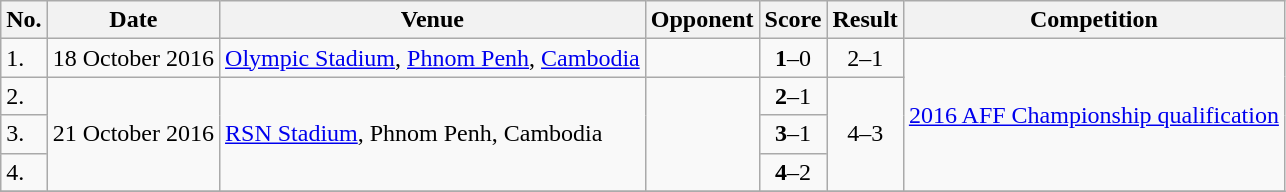<table class="wikitable">
<tr>
<th>No.</th>
<th>Date</th>
<th>Venue</th>
<th>Opponent</th>
<th>Score</th>
<th>Result</th>
<th>Competition</th>
</tr>
<tr>
<td>1.</td>
<td>18 October 2016</td>
<td><a href='#'>Olympic Stadium</a>, <a href='#'>Phnom Penh</a>, <a href='#'>Cambodia</a></td>
<td></td>
<td align=center><strong>1</strong>–0</td>
<td align=center>2–1</td>
<td rowspan=4><a href='#'>2016 AFF Championship qualification</a></td>
</tr>
<tr>
<td>2.</td>
<td rowspan=3>21 October 2016</td>
<td rowspan=3><a href='#'>RSN Stadium</a>, Phnom Penh, Cambodia</td>
<td rowspan=3></td>
<td align=center><strong>2</strong>–1</td>
<td rowspan=3 align=center>4–3</td>
</tr>
<tr>
<td>3.</td>
<td align=center><strong>3</strong>–1</td>
</tr>
<tr>
<td>4.</td>
<td align=center><strong>4</strong>–2</td>
</tr>
<tr>
</tr>
</table>
